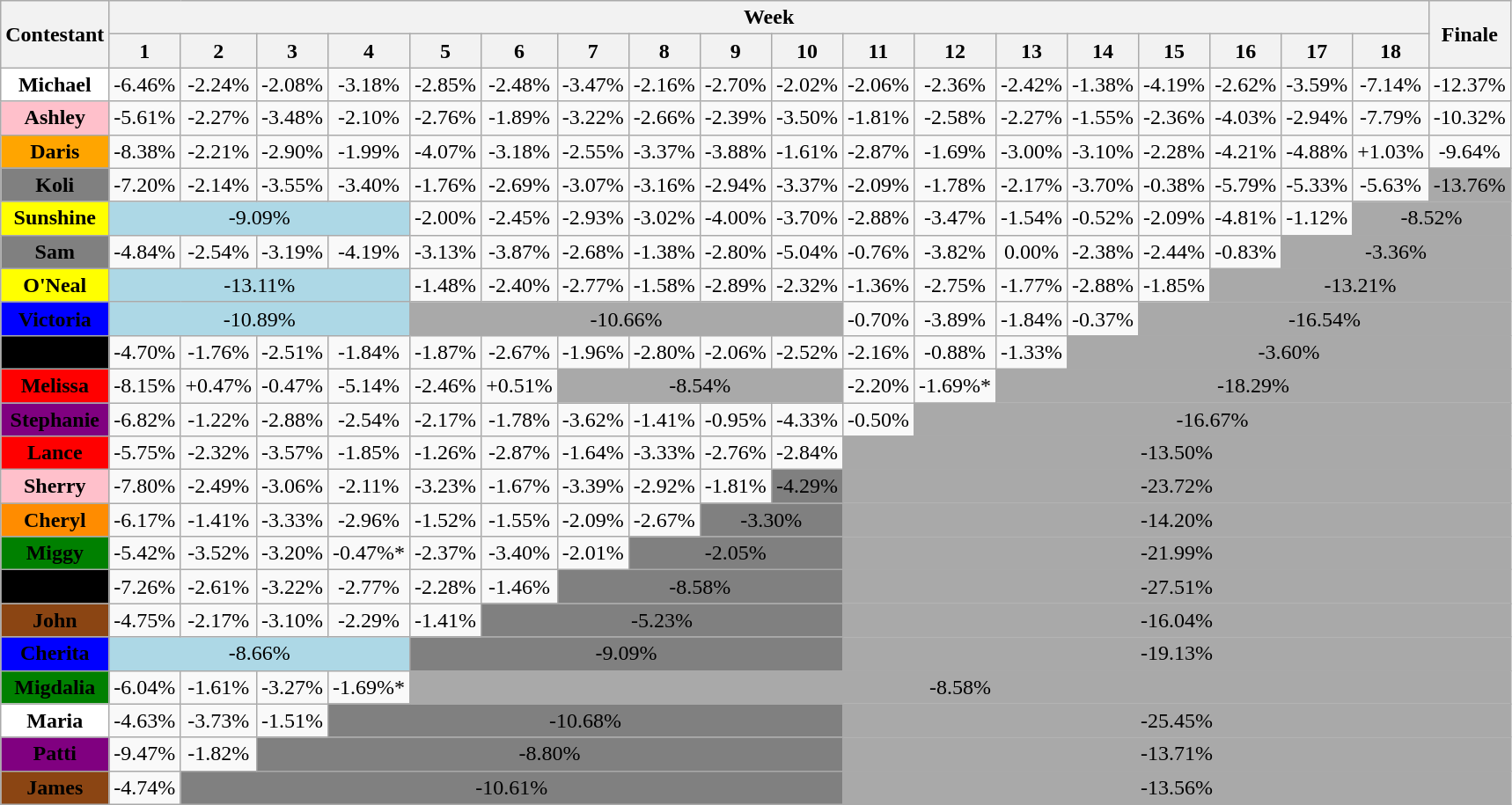<table class="wikitable"  style="text-align:center;">
<tr>
<th rowspan="2">Contestant</th>
<th colspan="18">Week</th>
<th rowspan="2">Finale</th>
</tr>
<tr>
<th>1</th>
<th>2</th>
<th>3</th>
<th>4</th>
<th>5</th>
<th>6</th>
<th>7</th>
<th>8</th>
<th>9</th>
<th>10</th>
<th>11</th>
<th>12</th>
<th>13</th>
<th>14</th>
<th>15</th>
<th>16</th>
<th>17</th>
<th>18</th>
</tr>
<tr>
<td style="background:white;"><strong>Michael</strong></td>
<td>-6.46%</td>
<td>-2.24%</td>
<td>-2.08%</td>
<td>-3.18%</td>
<td>-2.85%</td>
<td>-2.48%</td>
<td>-3.47%</td>
<td>-2.16%</td>
<td>-2.70%</td>
<td>-2.02%</td>
<td>-2.06%</td>
<td>-2.36%</td>
<td>-2.42%</td>
<td>-1.38%</td>
<td>-4.19%</td>
<td>-2.62%</td>
<td>-3.59%</td>
<td>-7.14%</td>
<td>-12.37%</td>
</tr>
<tr>
<td style="background:pink;"><strong>Ashley</strong></td>
<td>-5.61%</td>
<td>-2.27%</td>
<td>-3.48%</td>
<td>-2.10%</td>
<td>-2.76%</td>
<td>-1.89%</td>
<td>-3.22%</td>
<td>-2.66%</td>
<td>-2.39%</td>
<td>-3.50%</td>
<td>-1.81%</td>
<td>-2.58%</td>
<td>-2.27%</td>
<td>-1.55%</td>
<td>-2.36%</td>
<td>-4.03%</td>
<td>-2.94%</td>
<td>-7.79%</td>
<td>-10.32%</td>
</tr>
<tr>
<td style="background:orange;"><strong>Daris</strong></td>
<td>-8.38%</td>
<td>-2.21%</td>
<td>-2.90%</td>
<td>-1.99%</td>
<td>-4.07%</td>
<td>-3.18%</td>
<td>-2.55%</td>
<td>-3.37%</td>
<td>-3.88%</td>
<td>-1.61%</td>
<td>-2.87%</td>
<td>-1.69%</td>
<td>-3.00%</td>
<td>-3.10%</td>
<td>-2.28%</td>
<td>-4.21%</td>
<td>-4.88%</td>
<td>+1.03%</td>
<td>-9.64%</td>
</tr>
<tr>
<td style="background:gray;"><strong>Koli</strong></td>
<td>-7.20%</td>
<td>-2.14%</td>
<td>-3.55%</td>
<td>-3.40%</td>
<td>-1.76%</td>
<td>-2.69%</td>
<td>-3.07%</td>
<td>-3.16%</td>
<td>-2.94%</td>
<td>-3.37%</td>
<td>-2.09%</td>
<td>-1.78%</td>
<td>-2.17%</td>
<td>-3.70%</td>
<td>-0.38%</td>
<td>-5.79%</td>
<td>-5.33%</td>
<td>-5.63%</td>
<td style="background:darkgrey;">-13.76%</td>
</tr>
<tr>
<td style="background:yellow;"><strong>Sunshine</strong></td>
<td style="background:lightblue;" colspan="4">-9.09%</td>
<td>-2.00%</td>
<td>-2.45%</td>
<td>-2.93%</td>
<td>-3.02%</td>
<td>-4.00%</td>
<td>-3.70%</td>
<td>-2.88%</td>
<td>-3.47%</td>
<td>-1.54%</td>
<td>-0.52%</td>
<td>-2.09%</td>
<td>-4.81%</td>
<td>-1.12%</td>
<td style="background:darkgrey;" colspan="2">-8.52%</td>
</tr>
<tr>
<td style="background:gray;"><strong>Sam</strong></td>
<td>-4.84%</td>
<td>-2.54%</td>
<td>-3.19%</td>
<td>-4.19%</td>
<td>-3.13%</td>
<td>-3.87%</td>
<td>-2.68%</td>
<td>-1.38%</td>
<td>-2.80%</td>
<td>-5.04%</td>
<td>-0.76%</td>
<td>-3.82%</td>
<td>0.00%</td>
<td>-2.38%</td>
<td>-2.44%</td>
<td>-0.83%</td>
<td style="background:darkgrey;" colspan="3">-3.36%</td>
</tr>
<tr>
<td style="background:yellow;"><strong>O'Neal</strong></td>
<td style="background:lightblue;" colspan="4">-13.11%</td>
<td>-1.48%</td>
<td>-2.40%</td>
<td>-2.77%</td>
<td>-1.58%</td>
<td>-2.89%</td>
<td>-2.32%</td>
<td>-1.36%</td>
<td>-2.75%</td>
<td>-1.77%</td>
<td>-2.88%</td>
<td>-1.85%</td>
<td style="background:darkgrey;" colspan="4">-13.21%</td>
</tr>
<tr>
<td style="background:blue;"><span><strong>Victoria</strong></span></td>
<td style="background:lightblue;" colspan="4">-10.89%</td>
<td style="background:darkgrey;" colspan="6">-10.66%</td>
<td>-0.70%</td>
<td>-3.89%</td>
<td>-1.84%</td>
<td>-0.37%</td>
<td style="background:darkgrey;" colspan="5">-16.54%</td>
</tr>
<tr>
<td style="background:black;"><span><strong>Andrea</strong></span></td>
<td>-4.70%</td>
<td>-1.76%</td>
<td>-2.51%</td>
<td>-1.84%</td>
<td>-1.87%</td>
<td>-2.67%</td>
<td>-1.96%</td>
<td>-2.80%</td>
<td>-2.06%</td>
<td>-2.52%</td>
<td>-2.16%</td>
<td>-0.88%</td>
<td>-1.33%</td>
<td style="background:darkgrey;" colspan="6">-3.60%</td>
</tr>
<tr>
<td style="background:red;"><span><strong>Melissa</strong></span></td>
<td>-8.15%</td>
<td>+0.47%</td>
<td>-0.47%</td>
<td>-5.14%</td>
<td>-2.46%</td>
<td>+0.51%</td>
<td style="background:darkgrey;" colspan="4">-8.54%</td>
<td>-2.20%</td>
<td>-1.69%*</td>
<td style="background:darkgrey;" colspan="7">-18.29%</td>
</tr>
<tr>
<td style="background:purple;"><span><strong>Stephanie</strong></span></td>
<td>-6.82%</td>
<td>-1.22%</td>
<td>-2.88%</td>
<td>-2.54%</td>
<td>-2.17%</td>
<td>-1.78%</td>
<td>-3.62%</td>
<td>-1.41%</td>
<td>-0.95%</td>
<td>-4.33%</td>
<td>-0.50%</td>
<td style="background:darkgrey;" colspan="8">-16.67%</td>
</tr>
<tr>
<td style="background:red;"><span><strong>Lance</strong></span></td>
<td>-5.75%</td>
<td>-2.32%</td>
<td>-3.57%</td>
<td>-1.85%</td>
<td>-1.26%</td>
<td>-2.87%</td>
<td>-1.64%</td>
<td>-3.33%</td>
<td>-2.76%</td>
<td>-2.84%</td>
<td style="background:darkgrey;" colspan="9">-13.50%</td>
</tr>
<tr>
<td style="background:pink;"><strong>Sherry</strong></td>
<td>-7.80%</td>
<td>-2.49%</td>
<td>-3.06%</td>
<td>-2.11%</td>
<td>-3.23%</td>
<td>-1.67%</td>
<td>-3.39%</td>
<td>-2.92%</td>
<td>-1.81%</td>
<td style="background:gray;">-4.29%</td>
<td style="background:darkgrey;" colspan="9">-23.72%</td>
</tr>
<tr>
<td style="background:darkorange;"><strong>Cheryl</strong></td>
<td>-6.17%</td>
<td>-1.41%</td>
<td>-3.33%</td>
<td>-2.96%</td>
<td>-1.52%</td>
<td>-1.55%</td>
<td>-2.09%</td>
<td>-2.67%</td>
<td style="background:gray;" colspan="2">-3.30%</td>
<td style="background:darkgrey;" colspan="9">-14.20%</td>
</tr>
<tr>
<td style="background:green;"><span><strong>Miggy</strong></span></td>
<td>-5.42%</td>
<td>-3.52%</td>
<td>-3.20%</td>
<td>-0.47%*</td>
<td>-2.37%</td>
<td>-3.40%</td>
<td>-2.01%</td>
<td style="background:gray;" colspan="3">-2.05%</td>
<td style="background:darkgrey;" colspan="9">-21.99%</td>
</tr>
<tr>
<td style="background:black;"><span><strong>Darrell</strong></span></td>
<td>-7.26%</td>
<td>-2.61%</td>
<td>-3.22%</td>
<td>-2.77%</td>
<td>-2.28%</td>
<td>-1.46%</td>
<td style="background:gray;" colspan="4">-8.58%</td>
<td style="background:darkgrey;" colspan="9">-27.51%</td>
</tr>
<tr>
<td style="background:saddlebrown;"><span><strong>John</strong></span></td>
<td>-4.75%</td>
<td>-2.17%</td>
<td>-3.10%</td>
<td>-2.29%</td>
<td>-1.41%</td>
<td style="background:gray;" colspan="5">-5.23%</td>
<td style="background:darkgrey;" colspan="9">-16.04%</td>
</tr>
<tr>
<td style="background:blue;"><span><strong>Cherita</strong></span></td>
<td style="background:lightblue;" colspan="4">-8.66%</td>
<td style="background:gray;" colspan="6">-9.09%</td>
<td style="background:darkgrey;" colspan="9">-19.13%</td>
</tr>
<tr>
<td style="background:green;"><span><strong>Migdalia</strong></span></td>
<td>-6.04%</td>
<td>-1.61%</td>
<td>-3.27%</td>
<td>-1.69%*</td>
<td style="background:darkgrey;" colspan="15">-8.58%</td>
</tr>
<tr>
<td style="background:white;"><strong>Maria</strong></td>
<td>-4.63%</td>
<td>-3.73%</td>
<td>-1.51%</td>
<td style="background:gray;" colspan="7">-10.68%</td>
<td style="background:darkgrey;" colspan="9">-25.45%</td>
</tr>
<tr>
<td style="background:purple;"><span><strong>Patti</strong></span></td>
<td>-9.47%</td>
<td>-1.82%</td>
<td style="background:gray;" colspan="8">-8.80%</td>
<td style="background:darkgrey;" colspan="9">-13.71%</td>
</tr>
<tr>
<td style="background:saddlebrown;"><span><strong>James</strong></span></td>
<td>-4.74%</td>
<td style="background:gray;" colspan="9">-10.61%</td>
<td style="background:darkgrey;" colspan="9">-13.56%</td>
</tr>
</table>
